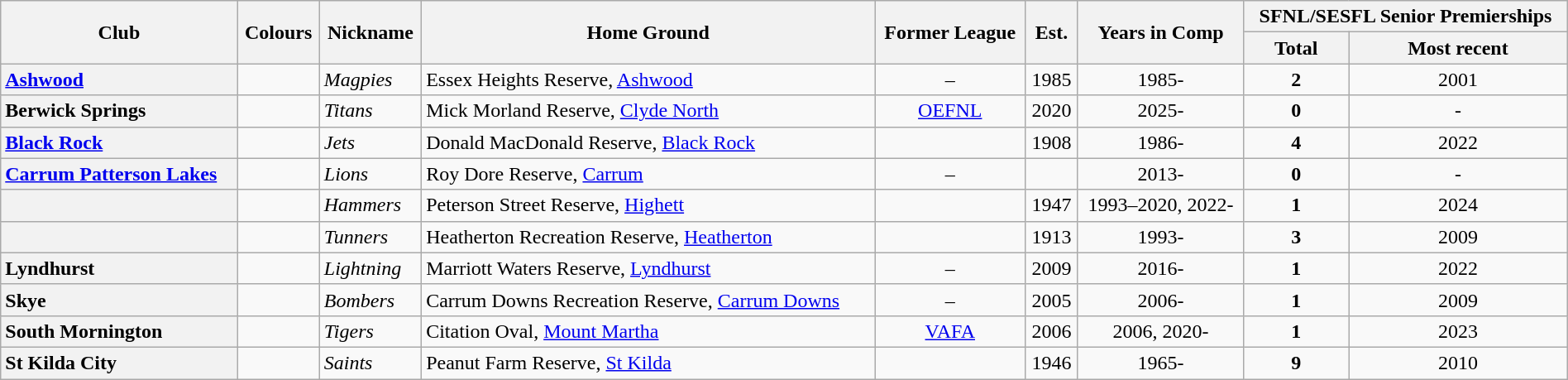<table class="wikitable sortable" style="width:100%">
<tr>
<th rowspan="2">Club</th>
<th rowspan="2">Colours</th>
<th rowspan="2">Nickname</th>
<th rowspan="2">Home Ground</th>
<th rowspan="2">Former League</th>
<th rowspan="2">Est.</th>
<th rowspan="2">Years in Comp</th>
<th colspan="2">SFNL/SESFL Senior Premierships</th>
</tr>
<tr>
<th>Total</th>
<th>Most recent</th>
</tr>
<tr>
<th style="text-align:left"><a href='#'>Ashwood</a></th>
<td></td>
<td><em>Magpies</em></td>
<td>Essex Heights Reserve, <a href='#'>Ashwood</a></td>
<td align="center">–</td>
<td align="center">1985</td>
<td align="center">1985-</td>
<td align="center"><strong>2</strong></td>
<td align="center">2001</td>
</tr>
<tr>
<th style="text-align:left">Berwick Springs</th>
<td></td>
<td><em>Titans</em></td>
<td>Mick Morland Reserve, <a href='#'>Clyde North</a></td>
<td align="center"><a href='#'>OEFNL</a></td>
<td align="center">2020</td>
<td align="center">2025-</td>
<td align="center"><strong>0</strong></td>
<td align="center">-</td>
</tr>
<tr>
<th style="text-align:left"><a href='#'>Black Rock</a></th>
<td></td>
<td><em>Jets</em></td>
<td>Donald MacDonald Reserve, <a href='#'>Black Rock</a></td>
<td align="center"></td>
<td align="center">1908</td>
<td align="center">1986-</td>
<td align="center"><strong>4</strong></td>
<td align="center">2022</td>
</tr>
<tr>
<th style="text-align:left"><a href='#'>Carrum Patterson Lakes</a></th>
<td></td>
<td><em>Lions</em></td>
<td>Roy Dore Reserve, <a href='#'>Carrum</a></td>
<td align="center">–</td>
<td align="center"></td>
<td align="center">2013-</td>
<td align="center"><strong>0</strong></td>
<td align="center">-</td>
</tr>
<tr>
<th style="text-align:left"></th>
<td></td>
<td><em>Hammers</em></td>
<td>Peterson Street Reserve, <a href='#'>Highett</a></td>
<td align="center"></td>
<td align="center">1947</td>
<td align="center">1993–2020, 2022-</td>
<td align="center"><strong>1</strong></td>
<td align="center">2024</td>
</tr>
<tr>
<th style="text-align:left"></th>
<td></td>
<td><em>Tunners</em></td>
<td>Heatherton Recreation Reserve, <a href='#'>Heatherton</a></td>
<td align="center"></td>
<td align="center">1913</td>
<td align="center">1993-</td>
<td align="center"><strong>3</strong></td>
<td align="center">2009</td>
</tr>
<tr>
<th style="text-align:left">Lyndhurst</th>
<td></td>
<td><em>Lightning</em></td>
<td>Marriott Waters Reserve, <a href='#'>Lyndhurst</a></td>
<td align="center">–</td>
<td align="center">2009</td>
<td align="center">2016-</td>
<td align="center"><strong>1</strong></td>
<td align="center">2022</td>
</tr>
<tr>
<th style="text-align:left">Skye</th>
<td></td>
<td><em>Bombers</em></td>
<td>Carrum Downs Recreation Reserve, <a href='#'>Carrum Downs</a></td>
<td align="center">–</td>
<td align="center">2005</td>
<td align="center">2006-</td>
<td align="center"><strong>1</strong></td>
<td align="center">2009</td>
</tr>
<tr>
<th style="text-align:left">South Mornington</th>
<td></td>
<td><em>Tigers</em></td>
<td>Citation Oval, <a href='#'>Mount Martha</a></td>
<td align="center"><a href='#'>VAFA</a></td>
<td align="center">2006</td>
<td align="center">2006,  2020-</td>
<td align="center"><strong>1</strong></td>
<td align="center">2023</td>
</tr>
<tr>
<th style="text-align:left">St Kilda City</th>
<td></td>
<td><em>Saints</em></td>
<td>Peanut Farm Reserve, <a href='#'>St Kilda</a></td>
<td align="center"></td>
<td align="center">1946</td>
<td align="center">1965-</td>
<td align="center"><strong>9</strong></td>
<td align="center">2010</td>
</tr>
</table>
